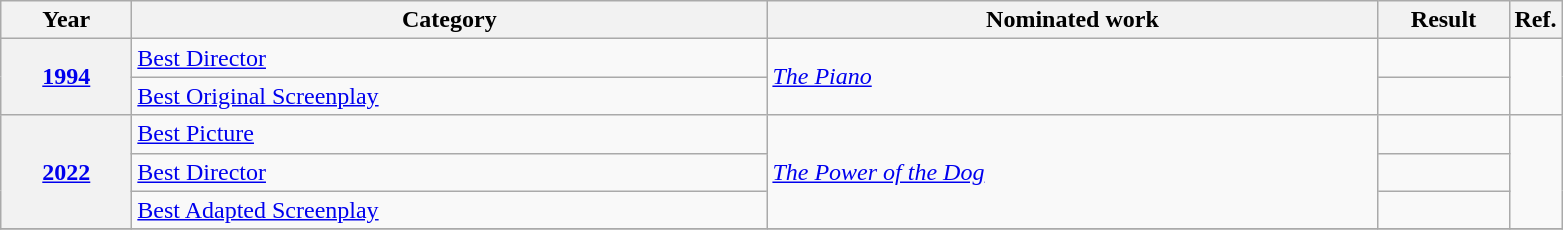<table class=wikitable>
<tr>
<th scope="col" style="width:5em;">Year</th>
<th scope="col" style="width:26em;">Category</th>
<th scope="col" style="width:25em;">Nominated work</th>
<th scope="col" style="width:5em;">Result</th>
<th>Ref.</th>
</tr>
<tr>
<th scope="row" rowspan="2"><a href='#'>1994</a></th>
<td><a href='#'>Best Director</a></td>
<td rowspan="2"><em><a href='#'>The Piano</a></em></td>
<td></td>
<td rowspan="2"></td>
</tr>
<tr>
<td><a href='#'>Best Original Screenplay</a></td>
<td></td>
</tr>
<tr>
<th scope="row" rowspan="3"><a href='#'>2022</a></th>
<td><a href='#'>Best Picture</a></td>
<td rowspan="3"><em><a href='#'>The Power of the Dog</a></em></td>
<td></td>
<td rowspan=3></td>
</tr>
<tr>
<td><a href='#'>Best Director</a></td>
<td></td>
</tr>
<tr>
<td><a href='#'>Best Adapted Screenplay</a></td>
<td></td>
</tr>
<tr>
</tr>
</table>
